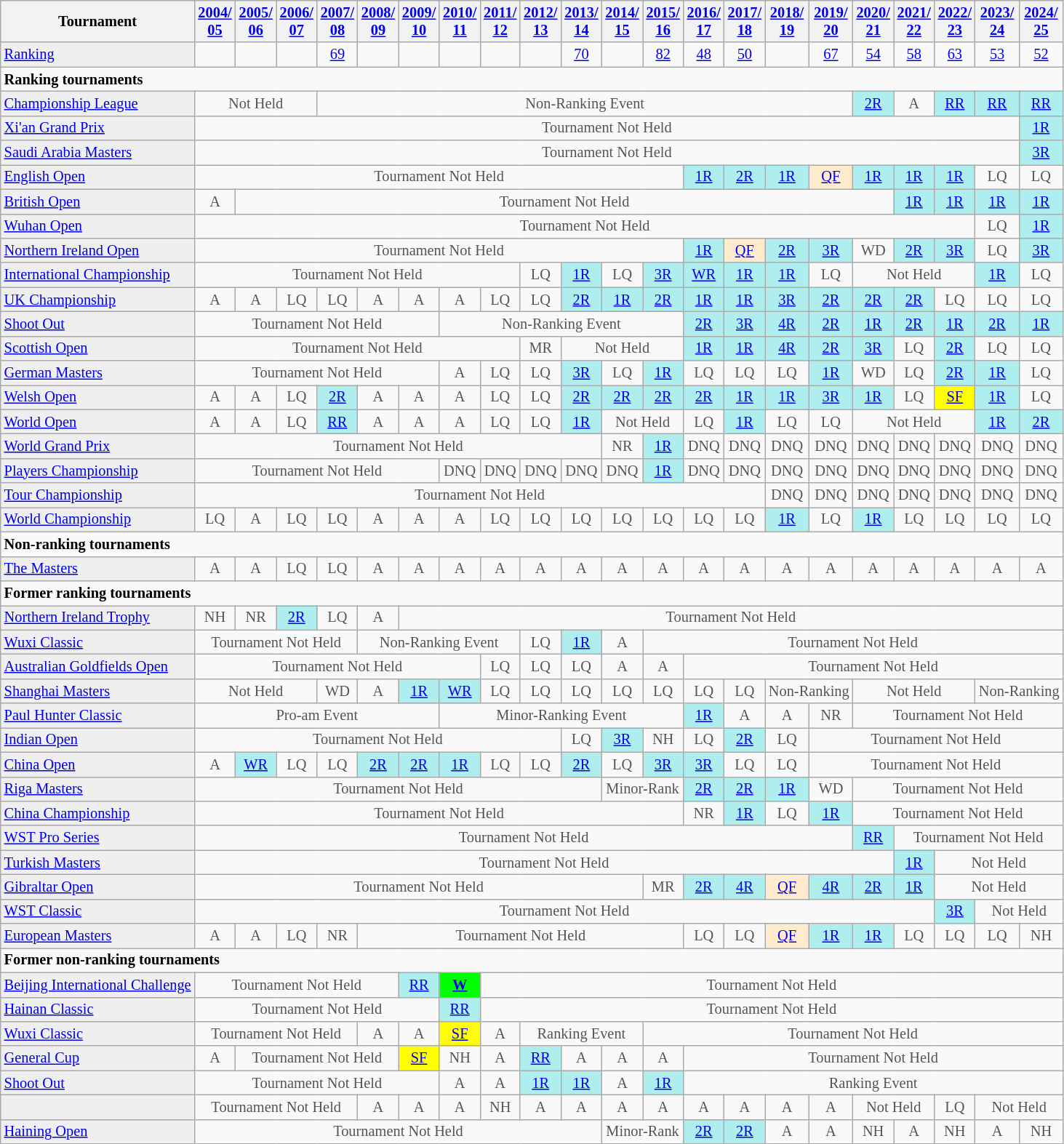<table class="wikitable" style="font-size:85%;">
<tr>
<th>Tournament</th>
<th><a href='#'>2004/<br>05</a></th>
<th><a href='#'>2005/<br>06</a></th>
<th><a href='#'>2006/<br>07</a></th>
<th><a href='#'>2007/<br>08</a></th>
<th><a href='#'>2008/<br>09</a></th>
<th><a href='#'>2009/<br>10</a></th>
<th><a href='#'>2010/<br>11</a></th>
<th><a href='#'>2011/<br>12</a></th>
<th><a href='#'>2012/<br>13</a></th>
<th><a href='#'>2013/<br>14</a></th>
<th><a href='#'>2014/<br>15</a></th>
<th><a href='#'>2015/<br>16</a></th>
<th><a href='#'>2016/<br>17</a></th>
<th><a href='#'>2017/<br>18</a></th>
<th><a href='#'>2018/<br>19</a></th>
<th><a href='#'>2019/<br>20</a></th>
<th><a href='#'>2020/<br>21</a></th>
<th><a href='#'>2021/<br>22</a></th>
<th><a href='#'>2022/<br>23</a></th>
<th><a href='#'>2023/<br>24</a></th>
<th><a href='#'>2024/<br>25</a></th>
</tr>
<tr>
<td style="background:#EFEFEF;"><a href='#'>Ranking</a></td>
<td align="center"></td>
<td align="center"></td>
<td align="center"></td>
<td align="center"><a href='#'>69</a></td>
<td align="center"></td>
<td align="center"></td>
<td align="center"></td>
<td align="center"></td>
<td align="center"></td>
<td align="center"><a href='#'>70</a></td>
<td align="center"></td>
<td align="center"><a href='#'>82</a></td>
<td align="center"><a href='#'>48</a></td>
<td align="center"><a href='#'>50</a></td>
<td align="center"></td>
<td align="center"><a href='#'>67</a></td>
<td align="center"><a href='#'>54</a></td>
<td align="center"><a href='#'>58</a></td>
<td align="center"><a href='#'>63</a></td>
<td align="center"><a href='#'>53</a></td>
<td align="center"><a href='#'>52</a></td>
</tr>
<tr>
<td colspan="30"><strong>Ranking tournaments</strong></td>
</tr>
<tr>
<td style="background:#EFEFEF;"><a href='#'>Championship League</a></td>
<td align="center" colspan="3" style="color:#555555;">Not Held</td>
<td align="center" colspan="13" style="color:#555555;">Non-Ranking Event</td>
<td align="center" style="background:#afeeee;"><a href='#'>2R</a></td>
<td align="center" style="color:#555555;">A</td>
<td align="center" style="background:#afeeee;"><a href='#'>RR</a></td>
<td align="center" style="background:#afeeee;"><a href='#'>RR</a></td>
<td align="center" style="background:#afeeee;"><a href='#'>RR</a></td>
</tr>
<tr>
<td style="background:#EFEFEF;"><a href='#'>Xi'an Grand Prix</a></td>
<td align="center" colspan="20" style="color:#555555;">Tournament Not Held</td>
<td align="center" style="background:#afeeee;"><a href='#'>1R</a></td>
</tr>
<tr>
<td style="background:#EFEFEF;"><a href='#'>Saudi Arabia Masters</a></td>
<td align="center" colspan="20" style="color:#555555;">Tournament Not Held</td>
<td align="center" style="background:#afeeee;"><a href='#'>3R</a></td>
</tr>
<tr>
<td style="background:#EFEFEF;"><a href='#'>English Open</a></td>
<td align="center" colspan="12" style="color:#555555;">Tournament Not Held</td>
<td align="center" style="background:#afeeee;"><a href='#'>1R</a></td>
<td align="center" style="background:#afeeee;"><a href='#'>2R</a></td>
<td align="center" style="background:#afeeee;"><a href='#'>1R</a></td>
<td align="center" style="background:#ffebcd;"><a href='#'>QF</a></td>
<td align="center" style="background:#afeeee;"><a href='#'>1R</a></td>
<td align="center" style="background:#afeeee;"><a href='#'>1R</a></td>
<td align="center" style="background:#afeeee;"><a href='#'>1R</a></td>
<td align="center" style="color:#555555;">LQ</td>
<td align="center" style="color:#555555;">LQ</td>
</tr>
<tr>
<td style="background:#EFEFEF;"><a href='#'>British Open</a></td>
<td align="center" style="color:#555555;">A</td>
<td align="center" colspan="16" style="color:#555555;">Tournament Not Held</td>
<td align="center" style="background:#afeeee;"><a href='#'>1R</a></td>
<td align="center" style="background:#afeeee;"><a href='#'>1R</a></td>
<td align="center" style="background:#afeeee;"><a href='#'>1R</a></td>
<td align="center" style="background:#afeeee;"><a href='#'>1R</a></td>
</tr>
<tr>
<td style="background:#EFEFEF;"><a href='#'>Wuhan Open</a></td>
<td align="center" colspan="19" style="color:#555555;">Tournament Not Held</td>
<td align="center" style="color:#555555;">LQ</td>
<td align="center" style="background:#afeeee;"><a href='#'>1R</a></td>
</tr>
<tr>
<td style="background:#EFEFEF;"><a href='#'>Northern Ireland Open</a></td>
<td align="center" colspan="12" style="color:#555555;">Tournament Not Held</td>
<td align="center" style="background:#afeeee;"><a href='#'>1R</a></td>
<td align="center" style="background:#ffebcd;"><a href='#'>QF</a></td>
<td align="center" style="background:#afeeee;"><a href='#'>2R</a></td>
<td align="center" style="background:#afeeee;"><a href='#'>3R</a></td>
<td align="center" style="color:#555555;">WD</td>
<td align="center" style="background:#afeeee;"><a href='#'>2R</a></td>
<td align="center" style="background:#afeeee;"><a href='#'>3R</a></td>
<td align="center" style="color:#555555;">LQ</td>
<td align="center" style="background:#afeeee;"><a href='#'>3R</a></td>
</tr>
<tr>
<td style="background:#EFEFEF;"><a href='#'>International Championship</a></td>
<td align="center" colspan="8" style="color:#555555;">Tournament Not Held</td>
<td align="center" style="color:#555555;">LQ</td>
<td align="center" style="background:#afeeee;"><a href='#'>1R</a></td>
<td align="center" style="color:#555555;">LQ</td>
<td align="center" style="background:#afeeee;"><a href='#'>3R</a></td>
<td align="center" style="background:#afeeee;"><a href='#'>WR</a></td>
<td align="center" style="background:#afeeee;"><a href='#'>1R</a></td>
<td align="center" style="background:#afeeee;"><a href='#'>1R</a></td>
<td align="center" style="color:#555555;">LQ</td>
<td align="center" colspan="3" style="color:#555555;">Not Held</td>
<td align="center" style="background:#afeeee;"><a href='#'>1R</a></td>
<td align="center" style="color:#555555;">LQ</td>
</tr>
<tr>
<td style="background:#EFEFEF;"><a href='#'>UK Championship</a></td>
<td align="center" style="color:#555555;">A</td>
<td align="center" style="color:#555555;">A</td>
<td align="center" style="color:#555555;">LQ</td>
<td align="center" style="color:#555555;">LQ</td>
<td align="center" style="color:#555555;">A</td>
<td align="center" style="color:#555555;">A</td>
<td align="center" style="color:#555555;">A</td>
<td align="center" style="color:#555555;">LQ</td>
<td align="center" style="color:#555555;">LQ</td>
<td align="center" style="background:#afeeee;"><a href='#'>2R</a></td>
<td align="center" style="background:#afeeee;"><a href='#'>1R</a></td>
<td align="center" style="background:#afeeee;"><a href='#'>2R</a></td>
<td align="center" style="background:#afeeee;"><a href='#'>1R</a></td>
<td align="center" style="background:#afeeee;"><a href='#'>1R</a></td>
<td align="center" style="background:#afeeee;"><a href='#'>3R</a></td>
<td align="center" style="background:#afeeee;"><a href='#'>2R</a></td>
<td align="center" style="background:#afeeee;"><a href='#'>2R</a></td>
<td align="center" style="background:#afeeee;"><a href='#'>2R</a></td>
<td align="center" style="color:#555555;">LQ</td>
<td align="center" style="color:#555555;">LQ</td>
<td align="center" style="color:#555555;">LQ</td>
</tr>
<tr>
<td style="background:#EFEFEF;"><a href='#'>Shoot Out</a></td>
<td align="center" colspan="6" style="color:#555555;">Tournament Not Held</td>
<td align="center" colspan="6" style="color:#555555;">Non-Ranking Event</td>
<td align="center" style="background:#afeeee;"><a href='#'>2R</a></td>
<td align="center" style="background:#afeeee;"><a href='#'>3R</a></td>
<td align="center" style="background:#afeeee;"><a href='#'>4R</a></td>
<td align="center" style="background:#afeeee;"><a href='#'>2R</a></td>
<td align="center" style="background:#afeeee;"><a href='#'>1R</a></td>
<td align="center" style="background:#afeeee;"><a href='#'>2R</a></td>
<td align="center" style="background:#afeeee;"><a href='#'>1R</a></td>
<td align="center" style="background:#afeeee;"><a href='#'>2R</a></td>
<td align="center" style="background:#afeeee;"><a href='#'>1R</a></td>
</tr>
<tr>
<td style="background:#EFEFEF;"><a href='#'>Scottish Open</a></td>
<td align="center" colspan="8" style="color:#555555;">Tournament Not Held</td>
<td align="center" style="color:#555555;">MR</td>
<td align="center" colspan="3" style="color:#555555;">Not Held</td>
<td align="center" style="background:#afeeee;"><a href='#'>1R</a></td>
<td align="center" style="background:#afeeee;"><a href='#'>1R</a></td>
<td align="center" style="background:#afeeee;"><a href='#'>4R</a></td>
<td align="center" style="background:#afeeee;"><a href='#'>2R</a></td>
<td align="center" style="background:#afeeee;"><a href='#'>3R</a></td>
<td align="center" style="color:#555555;">LQ</td>
<td align="center" style="background:#afeeee;"><a href='#'>2R</a></td>
<td align="center" style="color:#555555;">LQ</td>
<td align="center" style="color:#555555;">LQ</td>
</tr>
<tr>
<td style="background:#EFEFEF;"><a href='#'>German Masters</a></td>
<td align="center" colspan="6" style="color:#555555;">Tournament Not Held</td>
<td align="center" style="color:#555555;">A</td>
<td align="center" style="color:#555555;">LQ</td>
<td align="center" style="color:#555555;">LQ</td>
<td align="center" style="background:#afeeee;"><a href='#'>3R</a></td>
<td align="center" style="color:#555555;">LQ</td>
<td align="center" style="background:#afeeee;"><a href='#'>1R</a></td>
<td align="center" style="color:#555555;">LQ</td>
<td align="center" style="color:#555555;">LQ</td>
<td align="center" style="color:#555555;">LQ</td>
<td align="center" style="background:#afeeee;"><a href='#'>1R</a></td>
<td align="center" style="color:#555555;">WD</td>
<td align="center" style="color:#555555;">LQ</td>
<td align="center" style="background:#afeeee;"><a href='#'>2R</a></td>
<td align="center" style="background:#afeeee;"><a href='#'>1R</a></td>
<td align="center" style="color:#555555;">LQ</td>
</tr>
<tr>
<td style="background:#EFEFEF;"><a href='#'>Welsh Open</a></td>
<td align="center" style="color:#555555;">A</td>
<td align="center" style="color:#555555;">A</td>
<td align="center" style="color:#555555;">LQ</td>
<td align="center" style="background:#afeeee;"><a href='#'>2R</a></td>
<td align="center" style="color:#555555;">A</td>
<td align="center" style="color:#555555;">A</td>
<td align="center" style="color:#555555;">A</td>
<td align="center" style="color:#555555;">LQ</td>
<td align="center" style="color:#555555;">LQ</td>
<td align="center" style="background:#afeeee;"><a href='#'>2R</a></td>
<td align="center" style="background:#afeeee;"><a href='#'>2R</a></td>
<td align="center" style="background:#afeeee;"><a href='#'>2R</a></td>
<td align="center" style="background:#afeeee;"><a href='#'>2R</a></td>
<td align="center" style="background:#afeeee;"><a href='#'>1R</a></td>
<td align="center" style="background:#afeeee;"><a href='#'>1R</a></td>
<td align="center" style="background:#afeeee;"><a href='#'>3R</a></td>
<td align="center" style="background:#afeeee;"><a href='#'>1R</a></td>
<td align="center" style="color:#555555;">LQ</td>
<td align="center" style="background:yellow;"><a href='#'>SF</a></td>
<td align="center" style="background:#afeeee;"><a href='#'>1R</a></td>
<td align="center" style="color:#555555;">LQ</td>
</tr>
<tr>
<td style="background:#EFEFEF;"><a href='#'>World Open</a></td>
<td align="center" style="color:#555555;">A</td>
<td align="center" style="color:#555555;">A</td>
<td align="center" style="color:#555555;">LQ</td>
<td align="center" style="background:#afeeee;"><a href='#'>RR</a></td>
<td align="center" style="color:#555555;">A</td>
<td align="center" style="color:#555555;">A</td>
<td align="center" style="color:#555555;">A</td>
<td align="center" style="color:#555555;">LQ</td>
<td align="center" style="color:#555555;">LQ</td>
<td align="center" style="background:#afeeee;"><a href='#'>1R</a></td>
<td align="center" colspan="2" style="color:#555555;">Not Held</td>
<td align="center" style="color:#555555;">LQ</td>
<td align="center" style="background:#afeeee;"><a href='#'>1R</a></td>
<td align="center" style="color:#555555;">LQ</td>
<td align="center" style="color:#555555;">LQ</td>
<td align="center" colspan="3" style="color:#555555;">Not Held</td>
<td align="center" style="background:#afeeee;"><a href='#'>1R</a></td>
<td align="center" style="background:#afeeee;"><a href='#'>2R</a></td>
</tr>
<tr>
<td style="background:#EFEFEF;"><a href='#'>World Grand Prix</a></td>
<td align="center" colspan="10" style="color:#555555;">Tournament Not Held</td>
<td align="center" style="color:#555555;">NR</td>
<td align="center" style="background:#afeeee;"><a href='#'>1R</a></td>
<td align="center" style="color:#555555;">DNQ</td>
<td align="center" style="color:#555555;">DNQ</td>
<td align="center" style="color:#555555;">DNQ</td>
<td align="center" style="color:#555555;">DNQ</td>
<td align="center" style="color:#555555;">DNQ</td>
<td align="center" style="color:#555555;">DNQ</td>
<td align="center" style="color:#555555;">DNQ</td>
<td align="center" style="color:#555555;">DNQ</td>
<td align="center" style="color:#555555;">DNQ</td>
</tr>
<tr>
<td style="background:#EFEFEF;"><a href='#'>Players Championship</a></td>
<td align="center" colspan="6" style="color:#555555;">Tournament Not Held</td>
<td align="center" style="color:#555555;">DNQ</td>
<td align="center" style="color:#555555;">DNQ</td>
<td align="center" style="color:#555555;">DNQ</td>
<td align="center" style="color:#555555;">DNQ</td>
<td align="center" style="color:#555555;">DNQ</td>
<td align="center" style="background:#afeeee;"><a href='#'>1R</a></td>
<td align="center" style="color:#555555;">DNQ</td>
<td align="center" style="color:#555555;">DNQ</td>
<td align="center" style="color:#555555;">DNQ</td>
<td align="center" style="color:#555555;">DNQ</td>
<td align="center" style="color:#555555;">DNQ</td>
<td align="center" style="color:#555555;">DNQ</td>
<td align="center" style="color:#555555;">DNQ</td>
<td align="center" style="color:#555555;">DNQ</td>
<td align="center" style="color:#555555;">DNQ</td>
</tr>
<tr>
<td style="background:#EFEFEF;"><a href='#'>Tour Championship</a></td>
<td align="center" colspan="14" style="color:#555555;">Tournament Not Held</td>
<td align="center" style="color:#555555;">DNQ</td>
<td align="center" style="color:#555555;">DNQ</td>
<td align="center" style="color:#555555;">DNQ</td>
<td align="center" style="color:#555555;">DNQ</td>
<td align="center" style="color:#555555;">DNQ</td>
<td align="center" style="color:#555555;">DNQ</td>
<td align="center" style="color:#555555;">DNQ</td>
</tr>
<tr>
<td style="background:#EFEFEF;"><a href='#'>World Championship</a></td>
<td align="center" style="color:#555555;">LQ</td>
<td align="center" style="color:#555555;">A</td>
<td align="center" style="color:#555555;">LQ</td>
<td align="center" style="color:#555555;">LQ</td>
<td align="center" style="color:#555555;">A</td>
<td align="center" style="color:#555555;">A</td>
<td align="center" style="color:#555555;">A</td>
<td align="center" style="color:#555555;">LQ</td>
<td align="center" style="color:#555555;">LQ</td>
<td align="center" style="color:#555555;">LQ</td>
<td align="center" style="color:#555555;">LQ</td>
<td align="center" style="color:#555555;">LQ</td>
<td align="center" style="color:#555555;">LQ</td>
<td align="center" style="color:#555555;">LQ</td>
<td align="center" style="background:#afeeee;"><a href='#'>1R</a></td>
<td align="center" style="color:#555555;">LQ</td>
<td align="center" style="background:#afeeee;"><a href='#'>1R</a></td>
<td align="center" style="color:#555555;">LQ</td>
<td align="center" style="color:#555555;">LQ</td>
<td align="center" style="color:#555555;">LQ</td>
<td align="center" style="color:#555555;">LQ</td>
</tr>
<tr>
<td colspan="30"><strong>Non-ranking tournaments</strong></td>
</tr>
<tr>
<td style="background:#EFEFEF;"><a href='#'>The Masters</a></td>
<td align="center" style="color:#555555;">A</td>
<td align="center" style="color:#555555;">A</td>
<td align="center" style="color:#555555;">LQ</td>
<td align="center" style="color:#555555;">LQ</td>
<td align="center" style="color:#555555;">A</td>
<td align="center" style="color:#555555;">A</td>
<td align="center" style="color:#555555;">A</td>
<td align="center" style="color:#555555;">A</td>
<td align="center" style="color:#555555;">A</td>
<td align="center" style="color:#555555;">A</td>
<td align="center" style="color:#555555;">A</td>
<td align="center" style="color:#555555;">A</td>
<td align="center" style="color:#555555;">A</td>
<td align="center" style="color:#555555;">A</td>
<td align="center" style="color:#555555;">A</td>
<td align="center" style="color:#555555;">A</td>
<td align="center" style="color:#555555;">A</td>
<td align="center" style="color:#555555;">A</td>
<td align="center" style="color:#555555;">A</td>
<td align="center" style="color:#555555;">A</td>
<td align="center" style="color:#555555;">A</td>
</tr>
<tr>
<td colspan="30"><strong>Former ranking tournaments</strong></td>
</tr>
<tr>
<td style="background:#EFEFEF;"><a href='#'>Northern Ireland Trophy</a></td>
<td align="center" style="color:#555555;">NH</td>
<td align="center" style="color:#555555;">NR</td>
<td align="center" style="background:#afeeee;"><a href='#'>2R</a></td>
<td align="center" style="color:#555555;">LQ</td>
<td align="center" style="color:#555555;">A</td>
<td align="center" colspan="30" style="color:#555555;">Tournament Not Held</td>
</tr>
<tr>
<td style="background:#EFEFEF;"><a href='#'>Wuxi Classic</a></td>
<td align="center" colspan="4" style="color:#555555;">Tournament Not Held</td>
<td align="center" colspan="4" style="color:#555555;">Non-Ranking Event</td>
<td align="center" style="color:#555555;">LQ</td>
<td align="center" style="background:#afeeee;"><a href='#'>1R</a></td>
<td align="center" style="color:#555555;">A</td>
<td align="center" colspan="30" style="color:#555555;">Tournament Not Held</td>
</tr>
<tr>
<td style="background:#EFEFEF;"><a href='#'>Australian Goldfields Open</a></td>
<td align="center" colspan="7" style="color:#555555;">Tournament Not Held</td>
<td align="center" style="color:#555555;">LQ</td>
<td align="center" style="color:#555555;">LQ</td>
<td align="center" style="color:#555555;">LQ</td>
<td align="center" style="color:#555555;">A</td>
<td align="center" style="color:#555555;">A</td>
<td align="center" colspan="30" style="color:#555555;">Tournament Not Held</td>
</tr>
<tr>
<td style="background:#EFEFEF;"><a href='#'>Shanghai Masters</a></td>
<td align="center" colspan="3" style="color:#555555;">Not Held</td>
<td align="center" style="color:#555555;">WD</td>
<td align="center" style="color:#555555;">A</td>
<td align="center" style="background:#afeeee;"><a href='#'>1R</a></td>
<td align="center" style="background:#afeeee;"><a href='#'>WR</a></td>
<td align="center" style="color:#555555;">LQ</td>
<td align="center" style="color:#555555;">LQ</td>
<td align="center" style="color:#555555;">LQ</td>
<td align="center" style="color:#555555;">LQ</td>
<td align="center" style="color:#555555;">LQ</td>
<td align="center" style="color:#555555;">LQ</td>
<td align="center" style="color:#555555;">LQ</td>
<td align="center" colspan="2" style="color:#555555;">Non-Ranking</td>
<td align="center" colspan="3" style="color:#555555;">Not Held</td>
<td align="center" colspan="2" style="color:#555555;">Non-Ranking</td>
</tr>
<tr>
<td style="background:#EFEFEF;"><a href='#'>Paul Hunter Classic</a></td>
<td align="center" colspan="6" style="color:#555555;">Pro-am Event</td>
<td align="center" colspan="6" style="color:#555555;">Minor-Ranking Event</td>
<td align="center" style="background:#afeeee;"><a href='#'>1R</a></td>
<td align="center" style="color:#555555;">A</td>
<td align="center" style="color:#555555;">A</td>
<td align="center" style="color:#555555;">NR</td>
<td align="center" colspan="30" style="color:#555555;">Tournament Not Held</td>
</tr>
<tr>
<td style="background:#EFEFEF;"><a href='#'>Indian Open</a></td>
<td align="center" colspan="9" style="color:#555555;">Tournament Not Held</td>
<td align="center" style="color:#555555;">LQ</td>
<td align="center" style="background:#afeeee;"><a href='#'>3R</a></td>
<td align="center" style="color:#555555;">NH</td>
<td align="center" style="color:#555555;">LQ</td>
<td align="center" style="background:#afeeee;"><a href='#'>2R</a></td>
<td align="center" style="color:#555555;">LQ</td>
<td align="center" colspan="30" style="color:#555555;">Tournament Not Held</td>
</tr>
<tr>
<td style="background:#EFEFEF;"><a href='#'>China Open</a></td>
<td align="center" style="color:#555555;">A</td>
<td align="center" style="background:#afeeee;"><a href='#'>WR</a></td>
<td align="center" style="color:#555555;">LQ</td>
<td align="center" style="color:#555555;">LQ</td>
<td align="center" style="background:#afeeee;"><a href='#'>2R</a></td>
<td align="center" style="background:#afeeee;"><a href='#'>2R</a></td>
<td align="center" style="background:#afeeee;"><a href='#'>1R</a></td>
<td align="center" style="color:#555555;">LQ</td>
<td align="center" style="color:#555555;">LQ</td>
<td align="center" style="background:#afeeee;"><a href='#'>2R</a></td>
<td align="center" style="color:#555555;">LQ</td>
<td align="center" style="background:#afeeee;"><a href='#'>3R</a></td>
<td align="center" style="background:#afeeee;"><a href='#'>3R</a></td>
<td align="center" style="color:#555555;">LQ</td>
<td align="center" style="color:#555555;">LQ</td>
<td align="center" colspan="30" style="color:#555555;">Tournament Not Held</td>
</tr>
<tr>
<td style="background:#EFEFEF;"><a href='#'>Riga Masters</a></td>
<td align="center" colspan="10" style="color:#555555;">Tournament Not Held</td>
<td align="center" colspan="2" style="color:#555555;">Minor-Rank</td>
<td align="center" style="background:#afeeee;"><a href='#'>2R</a></td>
<td align="center" style="background:#afeeee;"><a href='#'>2R</a></td>
<td align="center" style="background:#afeeee;"><a href='#'>1R</a></td>
<td align="center" style="color:#555555;">WD</td>
<td align="center" colspan="30" style="color:#555555;">Tournament Not Held</td>
</tr>
<tr>
<td style="background:#EFEFEF;"><a href='#'>China Championship</a></td>
<td align="center" colspan="12" style="color:#555555;">Tournament Not Held</td>
<td align="center" style="color:#555555;">NR</td>
<td align="center" style="background:#afeeee;"><a href='#'>1R</a></td>
<td align="center" style="color:#555555;">LQ</td>
<td align="center" style="background:#afeeee;"><a href='#'>1R</a></td>
<td align="center" colspan="30" style="color:#555555;">Tournament Not Held</td>
</tr>
<tr>
<td style="background:#EFEFEF;"><a href='#'>WST Pro Series</a></td>
<td align="center" colspan="16" style="color:#555555;">Tournament Not Held</td>
<td align="center" style="background:#afeeee;"><a href='#'>RR</a></td>
<td align="center" colspan="30" style="color:#555555;">Tournament Not Held</td>
</tr>
<tr>
<td style="background:#EFEFEF;"><a href='#'>Turkish Masters</a></td>
<td align="center" colspan="17" style="color:#555555;">Tournament Not Held</td>
<td align="center" style="background:#afeeee;"><a href='#'>1R</a></td>
<td align="center" colspan="3" style="color:#555555;">Not Held</td>
</tr>
<tr>
<td style="background:#EFEFEF;"><a href='#'>Gibraltar Open</a></td>
<td align="center" colspan="11" style="color:#555555;">Tournament Not Held</td>
<td align="center" style="color:#555555;">MR</td>
<td align="center" style="background:#afeeee;"><a href='#'>2R</a></td>
<td align="center" style="background:#afeeee;"><a href='#'>4R</a></td>
<td align="center" style="background:#ffebcd;"><a href='#'>QF</a></td>
<td align="center" style="background:#afeeee;"><a href='#'>4R</a></td>
<td align="center" style="background:#afeeee;"><a href='#'>2R</a></td>
<td align="center" style="background:#afeeee;"><a href='#'>1R</a></td>
<td align="center" colspan="3" style="color:#555555;">Not Held</td>
</tr>
<tr>
<td style="background:#EFEFEF;"><a href='#'>WST Classic</a></td>
<td align="center" colspan="18" style="color:#555555;">Tournament Not Held</td>
<td align="center" style="background:#afeeee;"><a href='#'>3R</a></td>
<td align="center" colspan="2" style="color:#555555;">Not Held</td>
</tr>
<tr>
<td style="background:#EFEFEF;"><a href='#'>European Masters</a></td>
<td align="center" style="color:#555555;">A</td>
<td align="center" style="color:#555555;">A</td>
<td align="center" style="color:#555555;">LQ</td>
<td align="center" style="color:#555555;">NR</td>
<td align="center" colspan="8" style="color:#555555;">Tournament Not Held</td>
<td align="center" style="color:#555555;">LQ</td>
<td align="center" style="color:#555555;">LQ</td>
<td align="center" style="background:#ffebcd;"><a href='#'>QF</a></td>
<td align="center" style="background:#afeeee;"><a href='#'>1R</a></td>
<td align="center" style="background:#afeeee;"><a href='#'>1R</a></td>
<td align="center" style="color:#555555;">LQ</td>
<td align="center" style="color:#555555;">LQ</td>
<td align="center" style="color:#555555;">LQ</td>
<td align="center" style="color:#555555;">NH</td>
</tr>
<tr>
<td colspan="30"><strong>Former non-ranking tournaments</strong></td>
</tr>
<tr>
<td style="background:#EFEFEF;"><a href='#'>Beijing International Challenge</a></td>
<td align="center" colspan="5" style="color:#555555;">Tournament Not Held</td>
<td align="center" style="background:#afeeee;"><a href='#'>RR</a></td>
<td align="center" style="background:#00ff00;"><a href='#'><strong>W</strong></a></td>
<td align="center" colspan="20" style="color:#555555;">Tournament Not Held</td>
</tr>
<tr>
<td style="background:#EFEFEF;"><a href='#'>Hainan Classic</a></td>
<td align="center" colspan="6" style="color:#555555;">Tournament Not Held</td>
<td align="center" style="background:#afeeee;"><a href='#'>RR</a></td>
<td align="center" colspan="20" style="color:#555555;">Tournament Not Held</td>
</tr>
<tr>
<td style="background:#EFEFEF;"><a href='#'>Wuxi Classic</a></td>
<td align="center" colspan="4" style="color:#555555;">Tournament Not Held</td>
<td align="center" style="color:#555555;">A</td>
<td align="center" style="color:#555555;">A</td>
<td align="center" style="background:yellow;"><a href='#'>SF</a></td>
<td align="center" style="color:#555555;">A</td>
<td align="center" colspan="3" style="color:#555555;">Ranking Event</td>
<td align="center" colspan="20" style="color:#555555;">Tournament Not Held</td>
</tr>
<tr>
<td style="background:#EFEFEF;"><a href='#'>General Cup</a></td>
<td align="center" style="color:#555555;">A</td>
<td align="center" colspan="4" style="color:#555555;">Tournament Not Held</td>
<td align="center" style="background:yellow;"><a href='#'>SF</a></td>
<td align="center" style="color:#555555;">NH</td>
<td align="center" style="color:#555555;">A</td>
<td align="center" style="background:#afeeee;"><a href='#'>RR</a></td>
<td align="center" style="color:#555555;">A</td>
<td align="center" style="color:#555555;">A</td>
<td align="center" style="color:#555555;">A</td>
<td align="center" colspan="20" style="color:#555555;">Tournament Not Held</td>
</tr>
<tr>
<td style="background:#EFEFEF;"><a href='#'>Shoot Out</a></td>
<td align="center" colspan="6" style="color:#555555;">Tournament Not Held</td>
<td align="center" style="color:#555555;">A</td>
<td align="center" style="color:#555555;">A</td>
<td align="center" style="background:#afeeee;"><a href='#'>1R</a></td>
<td align="center" style="background:#afeeee;"><a href='#'>1R</a></td>
<td align="center" style="color:#555555;">A</td>
<td align="center" style="background:#afeeee;"><a href='#'>1R</a></td>
<td align="center" colspan="20" style="color:#555555;">Ranking Event</td>
</tr>
<tr>
<td style="background:#EFEFEF;"></td>
<td align="center" colspan="4" style="color:#555555;">Tournament Not Held</td>
<td align="center" style="color:#555555;">A</td>
<td align="center" style="color:#555555;">A</td>
<td align="center" style="color:#555555;">A</td>
<td align="center" style="color:#555555;">NH</td>
<td align="center" style="color:#555555;">A</td>
<td align="center" style="color:#555555;">A</td>
<td align="center" style="color:#555555;">A</td>
<td align="center" style="color:#555555;">A</td>
<td align="center" style="color:#555555;">A</td>
<td align="center" style="color:#555555;">A</td>
<td align="center" style="color:#555555;">A</td>
<td align="center" style="color:#555555;">A</td>
<td align="center" colspan="2" style="color:#555555;">Not Held</td>
<td align="center" style="color:#555555;">LQ</td>
<td align="center" colspan="2" style="color:#555555;">Not Held</td>
</tr>
<tr>
<td style="background:#EFEFEF;"><a href='#'>Haining Open</a></td>
<td align="center" colspan="10" style="color:#555555;">Tournament Not Held</td>
<td align="center" colspan="2" style="color:#555555;">Minor-Rank</td>
<td align="center" style="background:#afeeee;"><a href='#'>2R</a></td>
<td align="center" style="background:#afeeee;"><a href='#'>2R</a></td>
<td align="center" style="color:#555555;">A</td>
<td align="center" style="color:#555555;">A</td>
<td align="center" style="color:#555555;">NH</td>
<td align="center" style="color:#555555;">A</td>
<td align="center" style="color:#555555;">NH</td>
<td align="center" style="color:#555555;">A</td>
<td align="center" style="color:#555555;">NH</td>
</tr>
</table>
